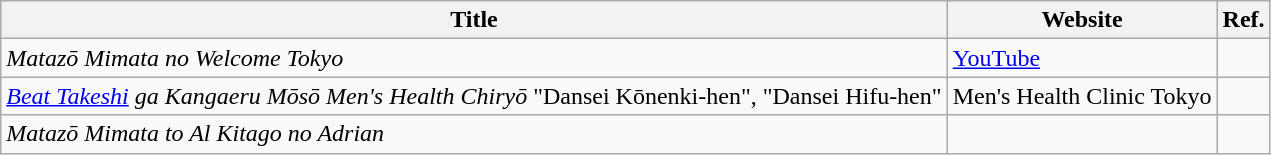<table class="wikitable">
<tr>
<th>Title</th>
<th>Website</th>
<th>Ref.</th>
</tr>
<tr>
<td><em>Matazō Mimata no Welcome Tokyo</em></td>
<td><a href='#'>YouTube</a></td>
<td></td>
</tr>
<tr>
<td><em><a href='#'>Beat Takeshi</a> ga Kangaeru Mōsō Men's Health Chiryō</em> "Dansei Kōnenki-hen", "Dansei Hifu-hen"</td>
<td>Men's Health Clinic Tokyo</td>
<td></td>
</tr>
<tr>
<td><em>Matazō Mimata to Al Kitago no Adrian</em></td>
<td></td>
<td></td>
</tr>
</table>
